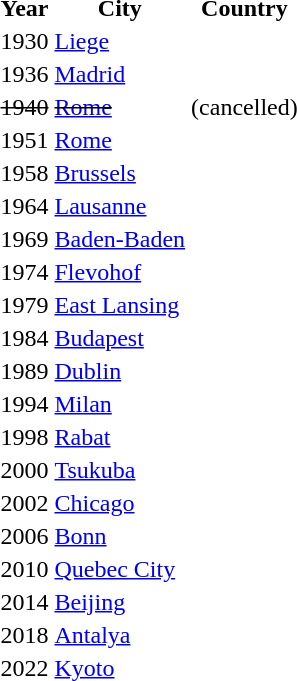<table>
<tr>
<th>Year</th>
<th>City</th>
<th>Country</th>
</tr>
<tr>
<td>1930</td>
<td><a href='#'>Liege</a></td>
<td></td>
</tr>
<tr>
<td>1936</td>
<td><a href='#'>Madrid</a></td>
<td></td>
</tr>
<tr>
<td><s>1940</s></td>
<td><s><a href='#'>Rome</a></s></td>
<td><s></s> (cancelled)</td>
</tr>
<tr>
<td>1951</td>
<td><a href='#'>Rome</a></td>
<td></td>
</tr>
<tr>
<td>1958</td>
<td><a href='#'>Brussels</a></td>
<td></td>
</tr>
<tr>
<td>1964</td>
<td><a href='#'>Lausanne</a></td>
<td></td>
</tr>
<tr>
<td>1969</td>
<td><a href='#'>Baden-Baden</a></td>
<td></td>
</tr>
<tr>
<td>1974</td>
<td><a href='#'>Flevohof</a></td>
<td></td>
</tr>
<tr>
<td>1979</td>
<td><a href='#'>East Lansing</a></td>
<td></td>
</tr>
<tr>
<td>1984</td>
<td><a href='#'>Budapest</a></td>
<td></td>
</tr>
<tr>
<td>1989</td>
<td><a href='#'>Dublin</a></td>
<td></td>
</tr>
<tr>
<td>1994</td>
<td><a href='#'>Milan</a></td>
<td></td>
</tr>
<tr>
<td>1998</td>
<td><a href='#'>Rabat</a></td>
<td></td>
</tr>
<tr>
<td>2000</td>
<td><a href='#'>Tsukuba</a></td>
<td></td>
</tr>
<tr>
<td>2002</td>
<td><a href='#'>Chicago</a></td>
<td></td>
</tr>
<tr>
<td>2006</td>
<td><a href='#'>Bonn</a></td>
<td></td>
</tr>
<tr>
<td>2010</td>
<td><a href='#'>Quebec City</a></td>
<td></td>
</tr>
<tr>
<td>2014</td>
<td><a href='#'>Beijing</a></td>
<td></td>
</tr>
<tr>
<td>2018</td>
<td><a href='#'>Antalya</a></td>
<td></td>
</tr>
<tr>
<td>2022</td>
<td><a href='#'>Kyoto</a></td>
<td></td>
</tr>
</table>
